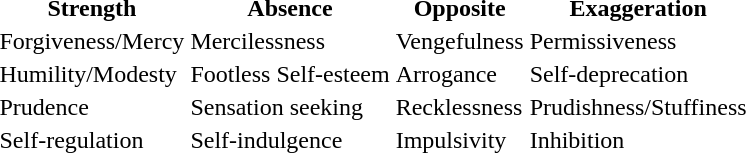<table>
<tr>
<th>Strength</th>
<th>Absence</th>
<th>Opposite</th>
<th>Exaggeration</th>
</tr>
<tr>
<td>Forgiveness/Mercy</td>
<td>Mercilessness</td>
<td>Vengefulness</td>
<td>Permissiveness</td>
</tr>
<tr>
<td>Humility/Modesty</td>
<td>Footless Self-esteem</td>
<td>Arrogance</td>
<td>Self-deprecation</td>
</tr>
<tr>
<td>Prudence</td>
<td>Sensation seeking</td>
<td>Recklessness</td>
<td>Prudishness/Stuffiness</td>
</tr>
<tr>
<td>Self-regulation</td>
<td>Self-indulgence</td>
<td>Impulsivity</td>
<td>Inhibition</td>
</tr>
</table>
